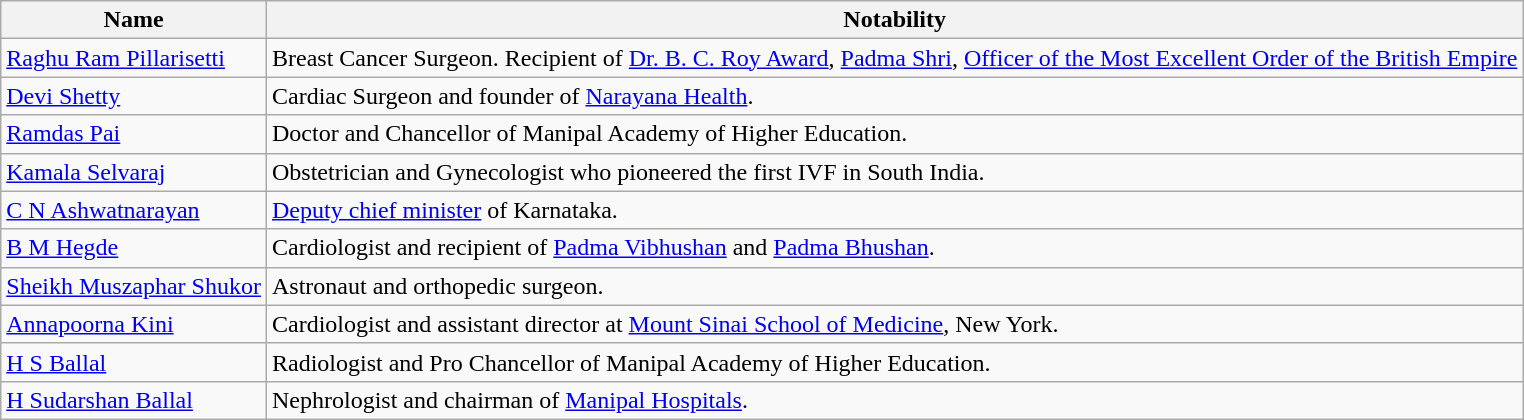<table class="wikitable sortable">
<tr>
<th>Name</th>
<th>Notability</th>
</tr>
<tr>
<td><a href='#'>Raghu Ram Pillarisetti</a></td>
<td>Breast Cancer Surgeon. Recipient of <a href='#'>Dr. B. C. Roy Award</a>, <a href='#'>Padma Shri</a>, <a href='#'>Officer of the Most Excellent Order of the British Empire</a></td>
</tr>
<tr>
<td><a href='#'>Devi Shetty</a></td>
<td>Cardiac Surgeon and founder of <a href='#'>Narayana Health</a>.</td>
</tr>
<tr>
<td><a href='#'>Ramdas Pai</a></td>
<td>Doctor and Chancellor of Manipal Academy of Higher Education.</td>
</tr>
<tr>
<td><a href='#'>Kamala Selvaraj</a></td>
<td>Obstetrician and Gynecologist who pioneered the first IVF in South India.</td>
</tr>
<tr>
<td><a href='#'>C N Ashwatnarayan</a></td>
<td><a href='#'>Deputy chief minister</a> of Karnataka.</td>
</tr>
<tr>
<td><a href='#'>B M Hegde</a></td>
<td>Cardiologist and recipient of <a href='#'>Padma Vibhushan</a> and <a href='#'>Padma Bhushan</a>.</td>
</tr>
<tr>
<td><a href='#'>Sheikh Muszaphar Shukor</a></td>
<td>Astronaut and orthopedic surgeon.</td>
</tr>
<tr>
<td><a href='#'>Annapoorna Kini</a></td>
<td>Cardiologist and assistant director at <a href='#'>Mount Sinai School of Medicine</a>, New York.</td>
</tr>
<tr>
<td><a href='#'>H S Ballal</a></td>
<td>Radiologist and Pro Chancellor of Manipal Academy of Higher Education.</td>
</tr>
<tr>
<td><a href='#'>H Sudarshan Ballal</a></td>
<td>Nephrologist and chairman of <a href='#'>Manipal Hospitals</a>.</td>
</tr>
</table>
